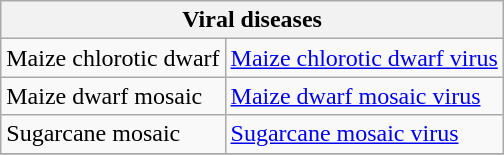<table class="wikitable" style="clear">
<tr>
<th colspan=2><strong>Viral diseases</strong><br></th>
</tr>
<tr>
<td>Maize chlorotic dwarf</td>
<td><a href='#'>Maize chlorotic dwarf virus</a></td>
</tr>
<tr>
<td>Maize dwarf mosaic</td>
<td><a href='#'>Maize dwarf mosaic virus</a></td>
</tr>
<tr>
<td>Sugarcane mosaic</td>
<td><a href='#'>Sugarcane mosaic virus</a></td>
</tr>
<tr>
</tr>
</table>
